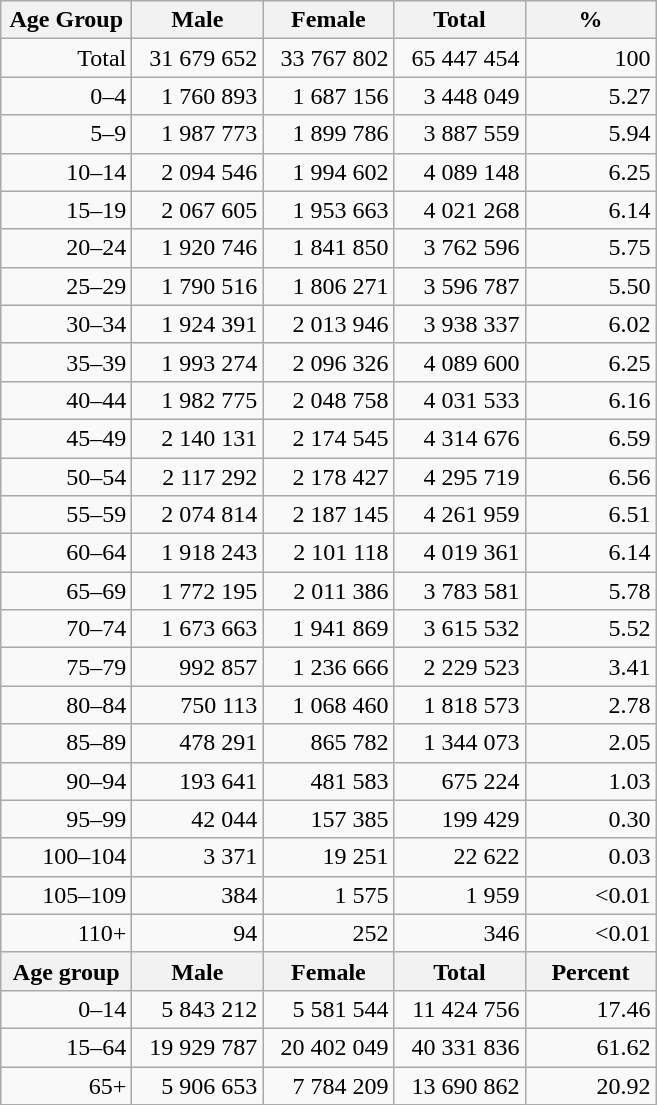<table class="wikitable">
<tr>
<th width="80pt">Age Group</th>
<th width="80pt">Male</th>
<th width="80pt">Female</th>
<th width="80pt">Total</th>
<th width="80pt">%</th>
</tr>
<tr>
<td align="right">Total</td>
<td align="right">31 679 652</td>
<td align="right">33 767 802</td>
<td align="right">65 447 454</td>
<td align="right">100</td>
</tr>
<tr>
<td align="right">0–4</td>
<td align="right">1 760 893</td>
<td align="right">1 687 156</td>
<td align="right">3 448 049</td>
<td align="right">5.27</td>
</tr>
<tr>
<td align="right">5–9</td>
<td align="right">1 987 773</td>
<td align="right">1 899 786</td>
<td align="right">3 887 559</td>
<td align="right">5.94</td>
</tr>
<tr>
<td align="right">10–14</td>
<td align="right">2 094 546</td>
<td align="right">1 994 602</td>
<td align="right">4 089 148</td>
<td align="right">6.25</td>
</tr>
<tr>
<td align="right">15–19</td>
<td align="right">2 067 605</td>
<td align="right">1 953 663</td>
<td align="right">4 021 268</td>
<td align="right">6.14</td>
</tr>
<tr>
<td align="right">20–24</td>
<td align="right">1 920 746</td>
<td align="right">1 841 850</td>
<td align="right">3 762 596</td>
<td align="right">5.75</td>
</tr>
<tr>
<td align="right">25–29</td>
<td align="right">1 790 516</td>
<td align="right">1 806 271</td>
<td align="right">3 596 787</td>
<td align="right">5.50</td>
</tr>
<tr>
<td align="right">30–34</td>
<td align="right">1 924 391</td>
<td align="right">2 013 946</td>
<td align="right">3 938 337</td>
<td align="right">6.02</td>
</tr>
<tr>
<td align="right">35–39</td>
<td align="right">1 993 274</td>
<td align="right">2 096 326</td>
<td align="right">4 089 600</td>
<td align="right">6.25</td>
</tr>
<tr>
<td align="right">40–44</td>
<td align="right">1 982 775</td>
<td align="right">2 048 758</td>
<td align="right">4 031 533</td>
<td align="right">6.16</td>
</tr>
<tr>
<td align="right">45–49</td>
<td align="right">2 140 131</td>
<td align="right">2 174 545</td>
<td align="right">4 314 676</td>
<td align="right">6.59</td>
</tr>
<tr>
<td align="right">50–54</td>
<td align="right">2 117 292</td>
<td align="right">2 178 427</td>
<td align="right">4 295 719</td>
<td align="right">6.56</td>
</tr>
<tr>
<td align="right">55–59</td>
<td align="right">2 074 814</td>
<td align="right">2 187 145</td>
<td align="right">4 261 959</td>
<td align="right">6.51</td>
</tr>
<tr>
<td align="right">60–64</td>
<td align="right">1 918 243</td>
<td align="right">2 101 118</td>
<td align="right">4 019 361</td>
<td align="right">6.14</td>
</tr>
<tr>
<td align="right">65–69</td>
<td align="right">1 772 195</td>
<td align="right">2 011 386</td>
<td align="right">3 783 581</td>
<td align="right">5.78</td>
</tr>
<tr>
<td align="right">70–74</td>
<td align="right">1 673 663</td>
<td align="right">1 941 869</td>
<td align="right">3 615 532</td>
<td align="right">5.52</td>
</tr>
<tr>
<td align="right">75–79</td>
<td align="right">992 857</td>
<td align="right">1 236 666</td>
<td align="right">2 229 523</td>
<td align="right">3.41</td>
</tr>
<tr>
<td align="right">80–84</td>
<td align="right">750 113</td>
<td align="right">1 068 460</td>
<td align="right">1 818 573</td>
<td align="right">2.78</td>
</tr>
<tr>
<td align="right">85–89</td>
<td align="right">478 291</td>
<td align="right">865 782</td>
<td align="right">1 344 073</td>
<td align="right">2.05</td>
</tr>
<tr>
<td align="right">90–94</td>
<td align="right">193 641</td>
<td align="right">481 583</td>
<td align="right">675 224</td>
<td align="right">1.03</td>
</tr>
<tr>
<td align="right">95–99</td>
<td align="right">42 044</td>
<td align="right">157 385</td>
<td align="right">199 429</td>
<td align="right">0.30</td>
</tr>
<tr>
<td align="right">100–104</td>
<td align="right">3 371</td>
<td align="right">19 251</td>
<td align="right">22 622</td>
<td align="right">0.03</td>
</tr>
<tr>
<td align="right">105–109</td>
<td align="right">384</td>
<td align="right">1 575</td>
<td align="right">1 959</td>
<td align="right"><0.01</td>
</tr>
<tr>
<td align="right">110+</td>
<td align="right">94</td>
<td align="right">252</td>
<td align="right">346</td>
<td align="right"><0.01</td>
</tr>
<tr>
<th width="50">Age group</th>
<th width="80pt">Male</th>
<th width="80">Female</th>
<th width="80">Total</th>
<th width="50">Percent</th>
</tr>
<tr>
<td align="right">0–14</td>
<td align="right">5 843 212</td>
<td align="right">5 581 544</td>
<td align="right">11 424 756</td>
<td align="right">17.46</td>
</tr>
<tr>
<td align="right">15–64</td>
<td align="right">19 929 787</td>
<td align="right">20 402 049</td>
<td align="right">40 331 836</td>
<td align="right">61.62</td>
</tr>
<tr>
<td align="right">65+</td>
<td align="right">5 906 653</td>
<td align="right">7 784 209</td>
<td align="right">13 690 862</td>
<td align="right">20.92</td>
</tr>
<tr>
</tr>
</table>
